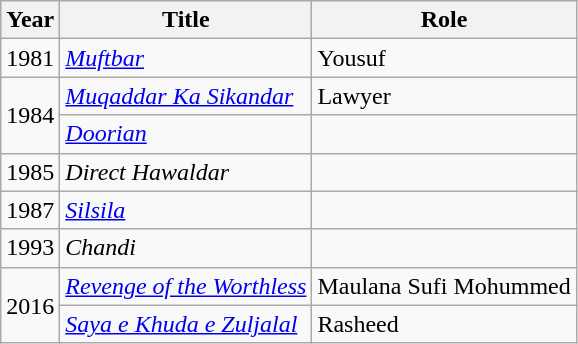<table class="wikitable">
<tr>
<th><strong>Year</strong></th>
<th><strong>Title</strong></th>
<th><strong>Role</strong></th>
</tr>
<tr>
<td>1981</td>
<td><em><a href='#'>Muftbar</a></em></td>
<td>Yousuf</td>
</tr>
<tr>
<td rowspan="2">1984</td>
<td><a href='#'><em>Muqaddar Ka Sikandar</em></a></td>
<td>Lawyer</td>
</tr>
<tr>
<td><em><a href='#'>Doorian</a></em></td>
<td></td>
</tr>
<tr>
<td>1985</td>
<td><em>Direct Hawaldar</em></td>
<td></td>
</tr>
<tr>
<td>1987</td>
<td><em><a href='#'>Silsila</a></em></td>
<td></td>
</tr>
<tr>
<td>1993</td>
<td><em>Chandi</em></td>
<td></td>
</tr>
<tr>
<td rowspan="2">2016</td>
<td><em><a href='#'>Revenge of the Worthless</a></em></td>
<td>Maulana Sufi Mohummed</td>
</tr>
<tr>
<td><em><a href='#'>Saya e Khuda e Zuljalal</a></em></td>
<td>Rasheed</td>
</tr>
</table>
